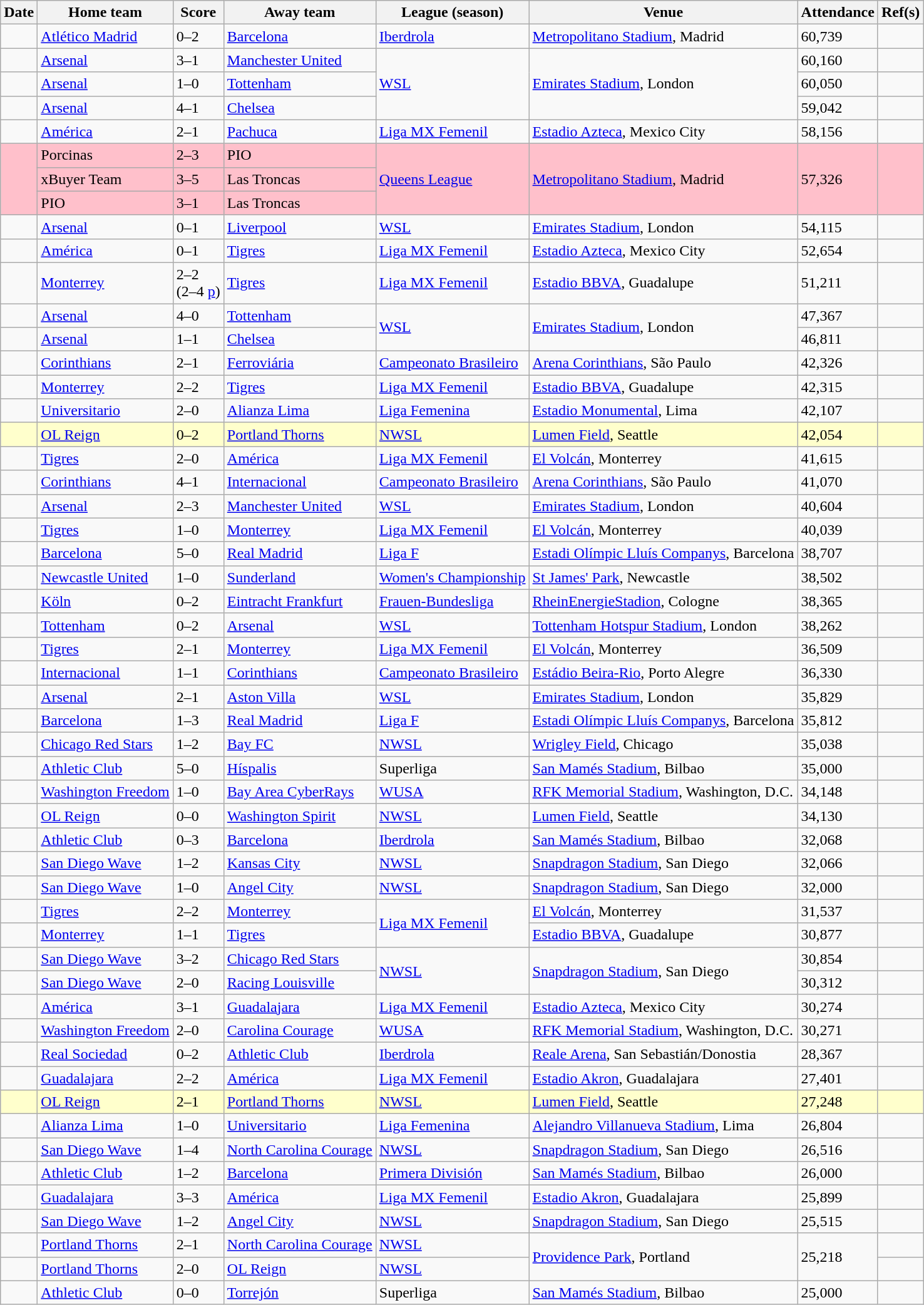<table class="wikitable sortable">
<tr>
<th>Date</th>
<th>Home team</th>
<th>Score</th>
<th>Away team</th>
<th>League (season)</th>
<th>Venue</th>
<th>Attendance</th>
<th>Ref(s)</th>
</tr>
<tr>
<td></td>
<td><a href='#'>Atlético Madrid</a></td>
<td>0–2</td>
<td><a href='#'>Barcelona</a></td>
<td> <a href='#'>Iberdrola</a></td>
<td> <a href='#'>Metropolitano Stadium</a>, Madrid</td>
<td>60,739</td>
<td></td>
</tr>
<tr>
<td></td>
<td><a href='#'>Arsenal</a></td>
<td>3–1</td>
<td><a href='#'>Manchester United</a></td>
<td rowspan="3"> <a href='#'>WSL</a></td>
<td rowspan="3"> <a href='#'>Emirates Stadium</a>, London</td>
<td>60,160</td>
<td></td>
</tr>
<tr>
<td></td>
<td><a href='#'>Arsenal</a></td>
<td>1–0</td>
<td><a href='#'>Tottenham</a></td>
<td>60,050</td>
<td></td>
</tr>
<tr>
<td></td>
<td><a href='#'>Arsenal</a></td>
<td>4–1</td>
<td><a href='#'>Chelsea</a></td>
<td>59,042</td>
<td></td>
</tr>
<tr>
<td></td>
<td><a href='#'>América</a></td>
<td>2–1</td>
<td><a href='#'>Pachuca</a></td>
<td> <a href='#'>Liga MX Femenil</a></td>
<td> <a href='#'>Estadio Azteca</a>, Mexico City</td>
<td>58,156</td>
<td></td>
</tr>
<tr bgcolor=pink>
<td rowspan="3"></td>
<td>Porcinas</td>
<td>2–3</td>
<td>PIO</td>
<td rowspan="3"> <a href='#'>Queens League</a></td>
<td rowspan="3"> <a href='#'>Metropolitano Stadium</a>, Madrid</td>
<td rowspan="3">57,326</td>
<td rowspan="3"></td>
</tr>
<tr bgcolor=pink>
<td>xBuyer Team</td>
<td>3–5</td>
<td>Las Troncas</td>
</tr>
<tr bgcolor=pink>
<td>PIO</td>
<td>3–1</td>
<td>Las Troncas</td>
</tr>
<tr>
<td></td>
<td><a href='#'>Arsenal</a></td>
<td>0–1</td>
<td><a href='#'>Liverpool</a></td>
<td> <a href='#'>WSL</a></td>
<td> <a href='#'>Emirates Stadium</a>, London</td>
<td>54,115</td>
<td></td>
</tr>
<tr>
<td></td>
<td><a href='#'>América</a></td>
<td>0–1</td>
<td><a href='#'>Tigres</a></td>
<td> <a href='#'>Liga MX Femenil</a></td>
<td> <a href='#'>Estadio Azteca</a>, Mexico City</td>
<td>52,654</td>
<td></td>
</tr>
<tr>
<td></td>
<td><a href='#'>Monterrey</a></td>
<td>2–2<br> (2–4 <a href='#'>p</a>)</td>
<td><a href='#'>Tigres</a></td>
<td> <a href='#'>Liga MX Femenil</a></td>
<td> <a href='#'>Estadio BBVA</a>, Guadalupe</td>
<td>51,211</td>
<td></td>
</tr>
<tr>
<td></td>
<td><a href='#'>Arsenal</a></td>
<td>4–0</td>
<td><a href='#'>Tottenham</a></td>
<td rowspan="2"> <a href='#'>WSL</a></td>
<td rowspan="2"> <a href='#'>Emirates Stadium</a>, London</td>
<td>47,367</td>
<td></td>
</tr>
<tr>
<td></td>
<td><a href='#'>Arsenal</a></td>
<td>1–1</td>
<td><a href='#'>Chelsea</a></td>
<td>46,811</td>
<td></td>
</tr>
<tr>
<td></td>
<td><a href='#'>Corinthians</a></td>
<td>2–1</td>
<td><a href='#'>Ferroviária</a></td>
<td> <a href='#'>Campeonato Brasileiro</a></td>
<td> <a href='#'>Arena Corinthians</a>, São Paulo</td>
<td>42,326</td>
<td></td>
</tr>
<tr>
<td></td>
<td><a href='#'>Monterrey</a></td>
<td>2–2</td>
<td><a href='#'>Tigres</a></td>
<td> <a href='#'>Liga MX Femenil</a></td>
<td> <a href='#'>Estadio BBVA</a>, Guadalupe</td>
<td>42,315</td>
<td></td>
</tr>
<tr>
<td></td>
<td><a href='#'>Universitario</a></td>
<td>2–0</td>
<td><a href='#'>Alianza Lima</a></td>
<td> <a href='#'>Liga Femenina</a></td>
<td> <a href='#'>Estadio Monumental</a>, Lima</td>
<td>42,107</td>
<td></td>
</tr>
<tr bgcolor=#FFC>
<td></td>
<td><a href='#'>OL Reign</a></td>
<td>0–2</td>
<td><a href='#'>Portland Thorns</a></td>
<td> <a href='#'>NWSL</a></td>
<td> <a href='#'>Lumen Field</a>, Seattle</td>
<td>42,054</td>
<td></td>
</tr>
<tr>
<td></td>
<td><a href='#'>Tigres</a></td>
<td>2–0</td>
<td><a href='#'>América</a></td>
<td> <a href='#'>Liga MX Femenil</a></td>
<td> <a href='#'>El Volcán</a>, Monterrey</td>
<td>41,615</td>
<td></td>
</tr>
<tr>
<td></td>
<td><a href='#'>Corinthians</a></td>
<td>4–1</td>
<td><a href='#'>Internacional</a></td>
<td> <a href='#'>Campeonato Brasileiro</a></td>
<td> <a href='#'>Arena Corinthians</a>, São Paulo</td>
<td>41,070</td>
<td></td>
</tr>
<tr>
<td></td>
<td><a href='#'>Arsenal</a></td>
<td>2–3</td>
<td><a href='#'>Manchester United</a></td>
<td> <a href='#'>WSL</a></td>
<td> <a href='#'>Emirates Stadium</a>, London</td>
<td>40,604</td>
<td></td>
</tr>
<tr>
<td></td>
<td><a href='#'>Tigres</a></td>
<td>1–0</td>
<td><a href='#'>Monterrey</a></td>
<td> <a href='#'>Liga MX Femenil</a></td>
<td> <a href='#'>El Volcán</a>, Monterrey</td>
<td>40,039</td>
<td></td>
</tr>
<tr>
<td></td>
<td><a href='#'>Barcelona</a></td>
<td>5–0</td>
<td><a href='#'>Real Madrid</a></td>
<td> <a href='#'>Liga F</a></td>
<td> <a href='#'>Estadi Olímpic Lluís Companys</a>, Barcelona</td>
<td>38,707</td>
<td></td>
</tr>
<tr>
<td></td>
<td><a href='#'>Newcastle United</a></td>
<td>1–0</td>
<td><a href='#'>Sunderland</a></td>
<td> <a href='#'>Women's Championship</a></td>
<td> <a href='#'>St James' Park</a>, Newcastle</td>
<td>38,502</td>
<td></td>
</tr>
<tr>
<td></td>
<td><a href='#'>Köln</a></td>
<td>0–2</td>
<td><a href='#'>Eintracht Frankfurt</a></td>
<td> <a href='#'>Frauen-Bundesliga</a></td>
<td> <a href='#'>RheinEnergieStadion</a>, Cologne</td>
<td>38,365</td>
<td></td>
</tr>
<tr>
<td></td>
<td><a href='#'>Tottenham</a></td>
<td>0–2</td>
<td><a href='#'>Arsenal</a></td>
<td> <a href='#'>WSL</a></td>
<td> <a href='#'>Tottenham Hotspur Stadium</a>, London</td>
<td>38,262</td>
<td></td>
</tr>
<tr>
<td></td>
<td><a href='#'>Tigres</a></td>
<td>2–1</td>
<td><a href='#'>Monterrey</a></td>
<td> <a href='#'>Liga MX Femenil</a></td>
<td> <a href='#'>El Volcán</a>, Monterrey</td>
<td>36,509</td>
<td></td>
</tr>
<tr>
<td></td>
<td><a href='#'>Internacional</a></td>
<td>1–1</td>
<td><a href='#'>Corinthians</a></td>
<td> <a href='#'>Campeonato Brasileiro</a></td>
<td> <a href='#'>Estádio Beira-Rio</a>, Porto Alegre</td>
<td>36,330</td>
<td></td>
</tr>
<tr>
<td></td>
<td><a href='#'>Arsenal</a></td>
<td>2–1</td>
<td><a href='#'>Aston Villa</a></td>
<td> <a href='#'>WSL</a></td>
<td> <a href='#'>Emirates Stadium</a>, London</td>
<td>35,829</td>
<td></td>
</tr>
<tr>
<td></td>
<td><a href='#'>Barcelona</a></td>
<td>1–3</td>
<td><a href='#'>Real Madrid</a></td>
<td> <a href='#'>Liga F</a></td>
<td> <a href='#'>Estadi Olímpic Lluís Companys</a>, Barcelona</td>
<td>35,812</td>
<td></td>
</tr>
<tr>
<td></td>
<td><a href='#'>Chicago Red Stars</a></td>
<td>1–2</td>
<td><a href='#'>Bay FC</a></td>
<td> <a href='#'>NWSL</a></td>
<td> <a href='#'>Wrigley Field</a>, Chicago</td>
<td>35,038</td>
<td></td>
</tr>
<tr>
<td></td>
<td><a href='#'>Athletic Club</a></td>
<td>5–0</td>
<td><a href='#'>Híspalis</a></td>
<td> Superliga</td>
<td> <a href='#'>San Mamés Stadium</a>, Bilbao</td>
<td>35,000</td>
<td></td>
</tr>
<tr>
<td></td>
<td><a href='#'>Washington Freedom</a></td>
<td>1–0</td>
<td><a href='#'>Bay Area CyberRays</a></td>
<td> <a href='#'>WUSA</a></td>
<td> <a href='#'>RFK Memorial Stadium</a>, Washington, D.C.</td>
<td>34,148</td>
<td></td>
</tr>
<tr>
<td></td>
<td><a href='#'>OL Reign</a></td>
<td>0–0</td>
<td><a href='#'>Washington Spirit</a></td>
<td> <a href='#'>NWSL</a></td>
<td> <a href='#'>Lumen Field</a>, Seattle</td>
<td>34,130</td>
<td></td>
</tr>
<tr>
<td></td>
<td><a href='#'>Athletic Club</a></td>
<td>0–3</td>
<td><a href='#'>Barcelona</a></td>
<td> <a href='#'>Iberdrola</a></td>
<td> <a href='#'>San Mamés Stadium</a>, Bilbao</td>
<td>32,068</td>
<td></td>
</tr>
<tr>
<td></td>
<td><a href='#'>San Diego Wave</a></td>
<td>1–2</td>
<td><a href='#'>Kansas City</a></td>
<td> <a href='#'>NWSL</a></td>
<td> <a href='#'>Snapdragon Stadium</a>, San Diego</td>
<td>32,066</td>
<td></td>
</tr>
<tr>
<td></td>
<td><a href='#'>San Diego Wave</a></td>
<td>1–0</td>
<td><a href='#'>Angel City</a></td>
<td> <a href='#'>NWSL</a></td>
<td> <a href='#'>Snapdragon Stadium</a>, San Diego</td>
<td>32,000</td>
<td></td>
</tr>
<tr>
<td></td>
<td><a href='#'>Tigres</a></td>
<td>2–2</td>
<td><a href='#'>Monterrey</a></td>
<td rowspan="2"> <a href='#'>Liga MX Femenil</a></td>
<td> <a href='#'>El Volcán</a>, Monterrey</td>
<td>31,537</td>
<td></td>
</tr>
<tr>
<td></td>
<td><a href='#'>Monterrey</a></td>
<td>1–1</td>
<td><a href='#'>Tigres</a></td>
<td> <a href='#'>Estadio BBVA</a>, Guadalupe</td>
<td>30,877</td>
<td></td>
</tr>
<tr>
<td></td>
<td><a href='#'>San Diego Wave</a></td>
<td>3–2</td>
<td><a href='#'>Chicago Red Stars</a></td>
<td rowspan="2"> <a href='#'>NWSL</a></td>
<td rowspan="2"> <a href='#'>Snapdragon Stadium</a>, San Diego</td>
<td>30,854</td>
<td></td>
</tr>
<tr>
<td></td>
<td><a href='#'>San Diego Wave</a></td>
<td>2–0</td>
<td><a href='#'>Racing Louisville</a></td>
<td>30,312</td>
<td></td>
</tr>
<tr>
<td></td>
<td><a href='#'>América</a></td>
<td>3–1</td>
<td><a href='#'>Guadalajara</a></td>
<td> <a href='#'>Liga MX Femenil</a></td>
<td> <a href='#'>Estadio Azteca</a>, Mexico City</td>
<td>30,274</td>
<td></td>
</tr>
<tr>
<td></td>
<td><a href='#'>Washington Freedom</a></td>
<td>2–0</td>
<td><a href='#'>Carolina Courage</a></td>
<td> <a href='#'>WUSA</a></td>
<td> <a href='#'>RFK Memorial Stadium</a>, Washington, D.C.</td>
<td>30,271</td>
<td></td>
</tr>
<tr>
<td></td>
<td><a href='#'>Real Sociedad</a></td>
<td>0–2</td>
<td><a href='#'>Athletic Club</a></td>
<td> <a href='#'>Iberdrola</a></td>
<td> <a href='#'>Reale Arena</a>, San Sebastián/Donostia</td>
<td>28,367</td>
<td></td>
</tr>
<tr>
<td></td>
<td><a href='#'>Guadalajara</a></td>
<td>2–2</td>
<td><a href='#'>América</a></td>
<td> <a href='#'>Liga MX Femenil</a></td>
<td> <a href='#'>Estadio Akron</a>, Guadalajara</td>
<td>27,401</td>
<td></td>
</tr>
<tr bgcolor=#FFC>
<td></td>
<td><a href='#'>OL Reign</a></td>
<td>2–1</td>
<td><a href='#'>Portland Thorns</a></td>
<td> <a href='#'>NWSL</a></td>
<td> <a href='#'>Lumen Field</a>, Seattle</td>
<td>27,248</td>
<td></td>
</tr>
<tr>
<td></td>
<td><a href='#'>Alianza Lima</a></td>
<td>1–0</td>
<td><a href='#'>Universitario</a></td>
<td> <a href='#'>Liga Femenina</a></td>
<td> <a href='#'>Alejandro Villanueva Stadium</a>, Lima</td>
<td>26,804</td>
<td></td>
</tr>
<tr>
<td></td>
<td><a href='#'>San Diego Wave</a></td>
<td>1–4</td>
<td><a href='#'>North Carolina Courage</a></td>
<td> <a href='#'>NWSL</a></td>
<td> <a href='#'>Snapdragon Stadium</a>, San Diego</td>
<td>26,516</td>
<td></td>
</tr>
<tr>
<td></td>
<td><a href='#'>Athletic Club</a></td>
<td>1–2</td>
<td><a href='#'>Barcelona</a></td>
<td> <a href='#'>Primera División</a></td>
<td> <a href='#'>San Mamés Stadium</a>, Bilbao</td>
<td>26,000</td>
<td></td>
</tr>
<tr>
<td></td>
<td><a href='#'>Guadalajara</a></td>
<td>3–3</td>
<td><a href='#'>América</a></td>
<td> <a href='#'>Liga MX Femenil</a></td>
<td> <a href='#'>Estadio Akron</a>, Guadalajara</td>
<td>25,899</td>
<td></td>
</tr>
<tr>
<td></td>
<td><a href='#'>San Diego Wave</a></td>
<td>1–2</td>
<td><a href='#'>Angel City</a></td>
<td> <a href='#'>NWSL</a></td>
<td> <a href='#'>Snapdragon Stadium</a>, San Diego</td>
<td>25,515</td>
<td></td>
</tr>
<tr>
<td></td>
<td><a href='#'>Portland Thorns</a></td>
<td>2–1</td>
<td><a href='#'>North Carolina Courage</a></td>
<td> <a href='#'>NWSL</a></td>
<td rowspan="2"> <a href='#'>Providence Park</a>, Portland</td>
<td rowspan="2">25,218</td>
<td></td>
</tr>
<tr>
<td></td>
<td><a href='#'>Portland Thorns</a></td>
<td>2–0</td>
<td><a href='#'>OL Reign</a></td>
<td> <a href='#'>NWSL</a></td>
<td></td>
</tr>
<tr>
<td></td>
<td><a href='#'>Athletic Club</a></td>
<td>0–0</td>
<td><a href='#'>Torrejón</a></td>
<td> Superliga</td>
<td> <a href='#'>San Mamés Stadium</a>, Bilbao</td>
<td>25,000</td>
<td></td>
</tr>
</table>
